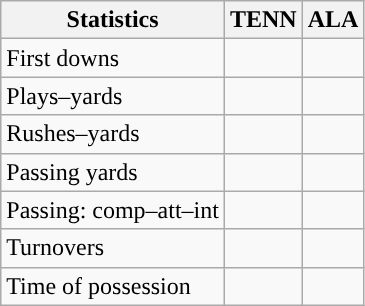<table class="wikitable" style="float:left">
<tr>
<th>Statistics</th>
<th>TENN</th>
<th>ALA</th>
</tr>
<tr>
<td>First downs</td>
<td></td>
<td></td>
</tr>
<tr>
<td>Plays–yards</td>
<td></td>
<td></td>
</tr>
<tr>
<td>Rushes–yards</td>
<td></td>
<td></td>
</tr>
<tr>
<td>Passing yards</td>
<td></td>
<td></td>
</tr>
<tr>
<td>Passing: comp–att–int</td>
<td></td>
<td></td>
</tr>
<tr>
<td>Turnovers</td>
<td></td>
<td></td>
</tr>
<tr>
<td>Time of possession</td>
<td></td>
<td></td>
</tr>
</table>
